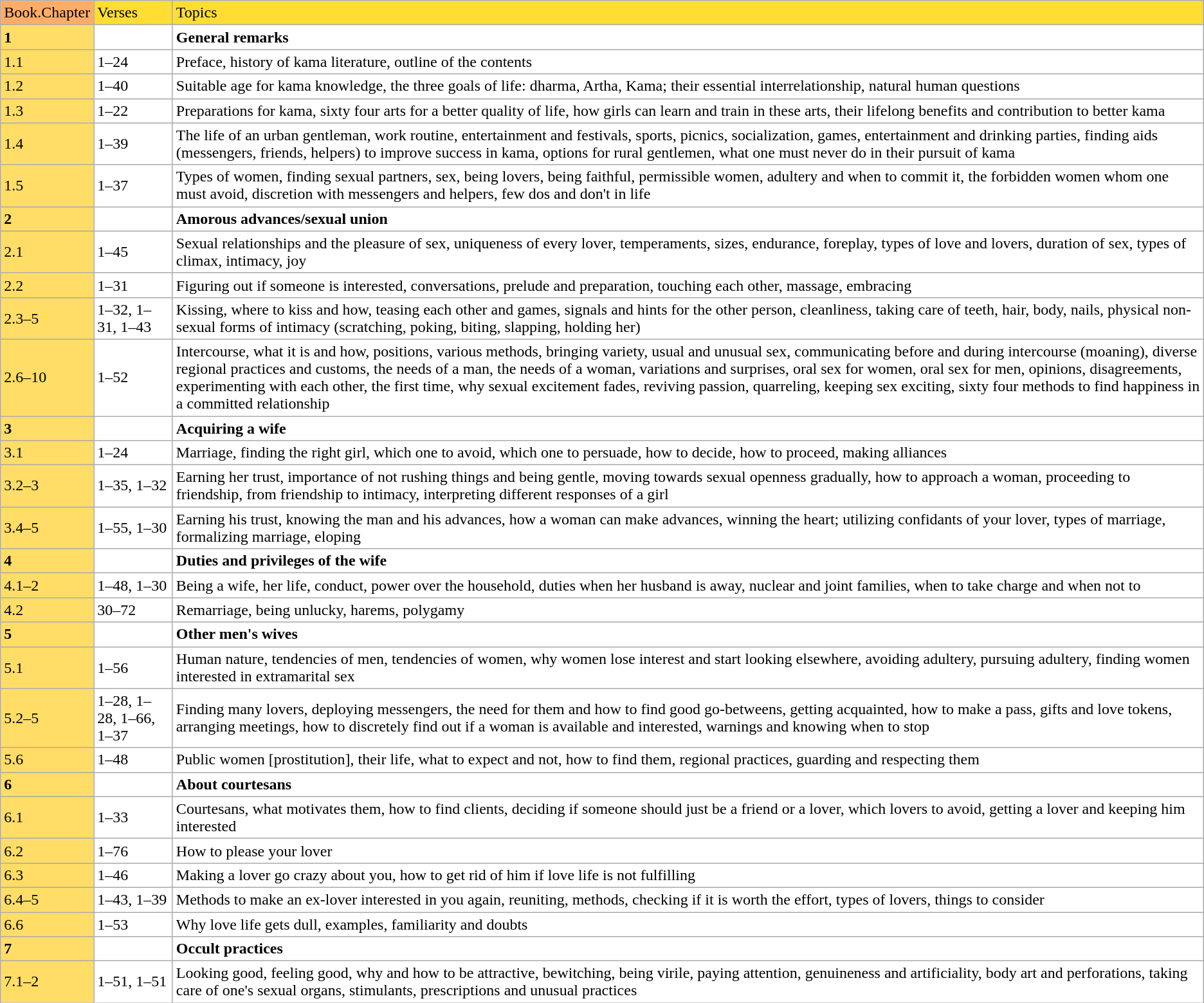<table class="wikitable" align=center style = " background: transparent; ">
<tr style="text-align: left;">
<td style="background: #ffad66;">Book.Chapter</td>
<td style="background: #ffdd33;">Verses</td>
<td style="background: #ffdd33;">Topics</td>
</tr>
<tr style="text-align: left;">
<td style="background: #ffdd66;"><strong>1</strong></td>
<td></td>
<td><strong>General remarks</strong></td>
</tr>
<tr style="text-align: left;">
<td style="background: #ffdd66;">1.1</td>
<td>1–24</td>
<td>Preface, history of kama literature, outline of the contents</td>
</tr>
<tr style="text-align: left;">
<td style="background: #ffdd66;">1.2</td>
<td>1–40</td>
<td>Suitable age for kama knowledge, the three goals of life: dharma, Artha, Kama; their essential interrelationship, natural human questions</td>
</tr>
<tr style="text-align: left;">
<td style="background: #ffdd66;">1.3</td>
<td>1–22</td>
<td>Preparations for kama, sixty four arts for a better quality of life, how girls can learn and train in these arts, their lifelong benefits and contribution to better kama</td>
</tr>
<tr style="text-align: left;">
<td style="background: #ffdd66;">1.4</td>
<td>1–39</td>
<td>The life of an urban gentleman, work routine, entertainment and festivals, sports, picnics, socialization, games, entertainment and drinking parties, finding aids (messengers, friends, helpers) to improve success in kama, options for rural gentlemen, what one must never do in their pursuit of kama</td>
</tr>
<tr style="text-align: left;">
<td style="background: #ffdd66;">1.5</td>
<td>1–37</td>
<td>Types of women, finding sexual partners, sex, being lovers, being faithful, permissible women, adultery and when to commit it, the forbidden women whom one must avoid, discretion with messengers and helpers, few dos and don't in life</td>
</tr>
<tr style="text-align: left;">
<td style="background: #ffdd66;"><strong>2</strong></td>
<td></td>
<td><strong>Amorous advances/sexual union</strong></td>
</tr>
<tr style="text-align: left;">
<td style="background: #ffdd66;">2.1</td>
<td>1–45</td>
<td>Sexual relationships and the pleasure of sex, uniqueness of every lover, temperaments, sizes, endurance, foreplay, types of love and lovers, duration of sex, types of climax, intimacy, joy</td>
</tr>
<tr style="text-align: left;">
<td style="background: #ffdd66;">2.2</td>
<td>1–31</td>
<td>Figuring out if someone is interested, conversations, prelude and preparation, touching each other, massage, embracing</td>
</tr>
<tr style="text-align: left;">
<td style="background: #ffdd66;">2.3–5</td>
<td>1–32, 1–31, 1–43</td>
<td>Kissing, where to kiss and how, teasing each other and games, signals and hints for the other person, cleanliness, taking care of teeth, hair, body, nails, physical non-sexual forms of intimacy (scratching, poking, biting, slapping, holding her)</td>
</tr>
<tr style="text-align: left;">
<td style="background: #ffdd66;">2.6–10</td>
<td>1–52</td>
<td>Intercourse, what it is and how, positions, various methods, bringing variety, usual and unusual sex, communicating before and during intercourse (moaning), diverse regional practices and customs, the needs of a man, the needs of a woman, variations and surprises, oral sex for women, oral sex for men, opinions, disagreements, experimenting with each other, the first time, why sexual excitement fades, reviving passion, quarreling, keeping sex exciting, sixty four methods to find happiness in a committed relationship</td>
</tr>
<tr style="text-align: left;">
<td style="background: #ffdd66;"><strong>3</strong></td>
<td></td>
<td><strong>Acquiring a wife</strong></td>
</tr>
<tr style="text-align: left;">
<td style="background: #ffdd66;">3.1</td>
<td>1–24</td>
<td>Marriage, finding the right girl, which one to avoid, which one to persuade, how to decide, how to proceed, making alliances</td>
</tr>
<tr style="text-align: left;">
<td style="background: #ffdd66;">3.2–3</td>
<td>1–35, 1–32</td>
<td>Earning her trust, importance of not rushing things and being gentle, moving towards sexual openness gradually, how to approach a woman, proceeding to friendship, from friendship to intimacy, interpreting different responses of a girl</td>
</tr>
<tr style="text-align: left;">
<td style="background: #ffdd66;">3.4–5</td>
<td>1–55, 1–30</td>
<td>Earning his trust, knowing the man and his advances, how a woman can make advances, winning the heart; utilizing confidants of your lover, types of marriage, formalizing marriage, eloping</td>
</tr>
<tr style="text-align: left;">
<td style="background: #ffdd66;"><strong>4</strong></td>
<td></td>
<td><strong>Duties and privileges of the wife</strong></td>
</tr>
<tr style="text-align: left;">
<td style="background: #ffdd66;">4.1–2</td>
<td>1–48, 1–30</td>
<td>Being a wife, her life, conduct, power over the household, duties when her husband is away, nuclear and joint families, when to take charge and when not to</td>
</tr>
<tr style="text-align: left;">
<td style="background: #ffdd66;">4.2</td>
<td>30–72</td>
<td>Remarriage, being unlucky, harems, polygamy</td>
</tr>
<tr style="text-align: left;">
<td style="background: #ffdd66;"><strong>5</strong></td>
<td></td>
<td><strong>Other men's wives</strong></td>
</tr>
<tr style="text-align: left;">
<td style="background: #ffdd66;">5.1</td>
<td>1–56</td>
<td>Human nature, tendencies of men, tendencies of women, why women lose interest and start looking elsewhere, avoiding adultery, pursuing adultery, finding women interested in extramarital sex</td>
</tr>
<tr style="text-align: left;">
<td style="background: #ffdd66;">5.2–5</td>
<td>1–28, 1–28, 1–66, 1–37</td>
<td>Finding many lovers, deploying messengers, the need for them and how to find good go-betweens, getting acquainted, how to make a pass, gifts and love tokens, arranging meetings, how to discretely find out if a woman is available and interested, warnings and knowing when to stop</td>
</tr>
<tr style="text-align: left;">
<td style="background: #ffdd66;">5.6</td>
<td>1–48</td>
<td>Public women [prostitution], their life, what to expect and not, how to find them, regional practices, guarding and respecting them</td>
</tr>
<tr style="text-align: left;">
<td style="background: #ffdd66;"><strong>6</strong></td>
<td></td>
<td><strong>About courtesans</strong></td>
</tr>
<tr style="text-align: left;">
<td style="background: #ffdd66;">6.1</td>
<td>1–33</td>
<td>Courtesans, what motivates them, how to find clients, deciding if someone should just be a friend or a lover, which lovers to avoid, getting a lover and keeping him interested</td>
</tr>
<tr style="text-align: left;">
<td style="background: #ffdd66;">6.2</td>
<td>1–76</td>
<td>How to please your lover</td>
</tr>
<tr style="text-align: left;">
<td style="background: #ffdd66;">6.3</td>
<td>1–46</td>
<td>Making a lover go crazy about you, how to get rid of him if love life is not fulfilling</td>
</tr>
<tr style="text-align: left;">
<td style="background: #ffdd66;">6.4–5</td>
<td>1–43, 1–39</td>
<td>Methods to make an ex-lover interested in you again, reuniting, methods, checking if it is worth the effort, types of lovers, things to consider</td>
</tr>
<tr style="text-align: left;">
<td style="background: #ffdd66;">6.6</td>
<td>1–53</td>
<td>Why love life gets dull, examples, familiarity and doubts</td>
</tr>
<tr style="text-align: left;">
<td style="background: #ffdd66;"><strong>7</strong></td>
<td></td>
<td><strong>Occult practices</strong></td>
</tr>
<tr style="text-align: left;">
<td style="background: #ffdd66;">7.1–2</td>
<td>1–51, 1–51</td>
<td>Looking good, feeling good, why and how to be attractive, bewitching, being virile, paying attention, genuineness and artificiality, body art and perforations, taking care of one's sexual organs, stimulants, prescriptions and unusual practices</td>
</tr>
</table>
